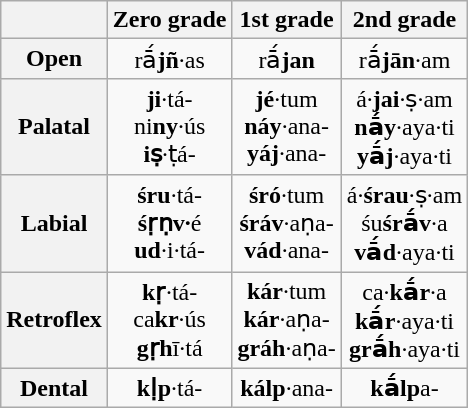<table class="wikitable">
<tr style="text-align:center;">
<th></th>
<th>Zero grade</th>
<th>1st grade</th>
<th>2nd grade</th>
</tr>
<tr style="text-align:center;">
<th>Open</th>
<td>rā́<strong>jñ</strong>·as</td>
<td>rā́<strong>jan</strong></td>
<td>rā́<strong>jān</strong>·am</td>
</tr>
<tr style="text-align:center;">
<th>Palatal</th>
<td><strong>ji</strong>·tá-<br> ni<strong>ny</strong>·ús <br> <strong>iṣ</strong>·ṭá-</td>
<td><strong>jé</strong>·tum <br> <strong>náy</strong>·ana- <br> <strong>yáj</strong>·ana-</td>
<td>á·<strong>jai</strong>·ṣ·am <br> <strong>nā́y</strong>·aya·ti <br> <strong>yā́j</strong>·aya·ti</td>
</tr>
<tr style="text-align:center;">
<th>Labial</th>
<td><strong>śru</strong>·tá- <br> <strong>śṛṇv·</strong>é <br> <strong>ud</strong>·i·tá-</td>
<td><strong>śró</strong>·tum <br> <strong>śráv</strong>·aṇa- <br> <strong>vád</strong>·ana-</td>
<td>á·<strong>śrau</strong>·ṣ·am <br> śu<strong>śrā́v</strong>·a <br> <strong>vā́d</strong>·aya·ti</td>
</tr>
<tr style="text-align:center;">
<th>Retroflex</th>
<td><strong>kṛ</strong>·tá- <br> ca<strong>kr</strong>·ús <br> <strong>gṛh</strong>ī·tá</td>
<td><strong>kár</strong>·tum <br> <strong>kár</strong>·aṇa- <br> <strong>gráh</strong>·aṇa-</td>
<td>ca·<strong>kā́r</strong>·a <br> <strong>kā́r</strong>·aya·ti <br> <strong>grā́h</strong>·aya·ti</td>
</tr>
<tr style="text-align:center;">
<th>Dental</th>
<td><strong>kḷp</strong>·tá-</td>
<td><strong>kálp</strong>·ana-</td>
<td><strong>kā́lp</strong>a-</td>
</tr>
</table>
